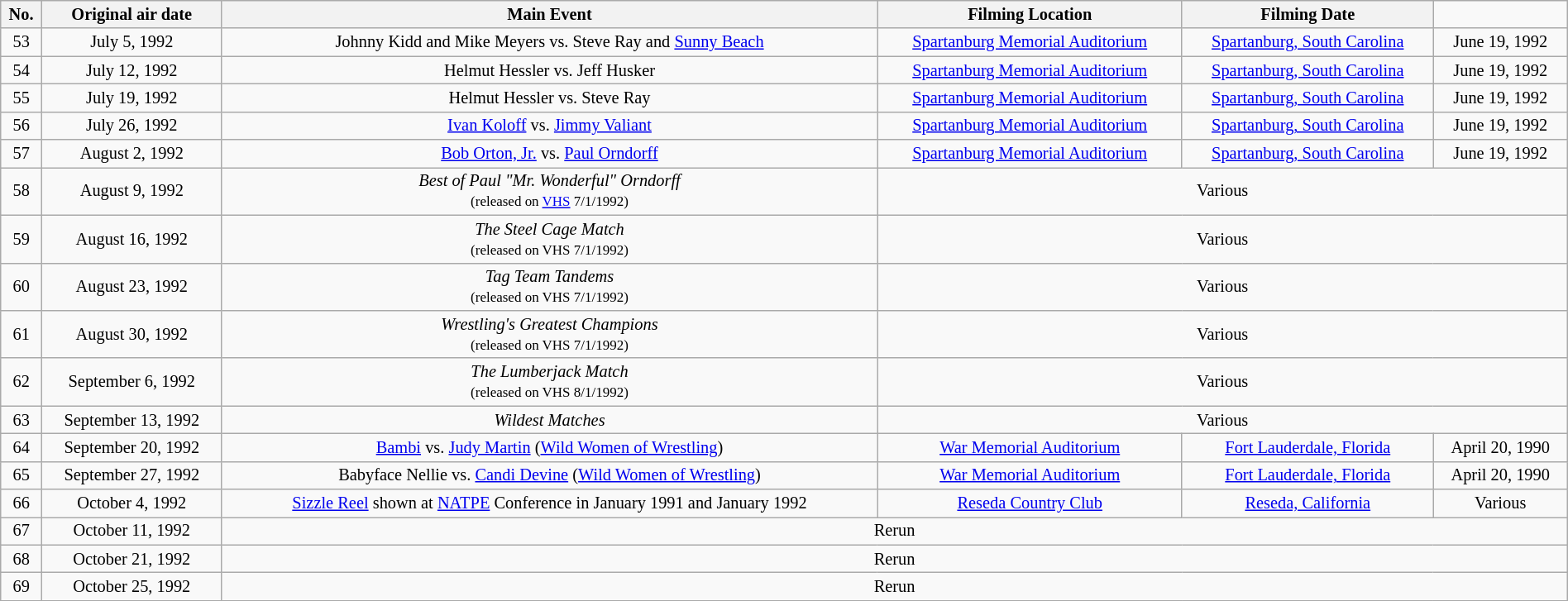<table class="sortable wikitable" style="font-size:85%; text-align:center; width:100%;">
<tr>
<th>No.</th>
<th>Original air date</th>
<th>Main Event</th>
<th>Filming Location</th>
<th>Filming Date</th>
</tr>
<tr>
<td>53</td>
<td>July 5, 1992</td>
<td>Johnny Kidd and Mike Meyers vs. Steve Ray and <a href='#'>Sunny Beach</a></td>
<td><a href='#'>Spartanburg Memorial Auditorium</a></td>
<td><a href='#'>Spartanburg, South Carolina</a></td>
<td>June 19, 1992</td>
</tr>
<tr>
<td>54</td>
<td>July 12, 1992</td>
<td>Helmut Hessler vs. Jeff Husker</td>
<td><a href='#'>Spartanburg Memorial Auditorium</a></td>
<td><a href='#'>Spartanburg, South Carolina</a></td>
<td>June 19, 1992</td>
</tr>
<tr>
<td>55</td>
<td>July 19, 1992</td>
<td>Helmut Hessler vs. Steve Ray</td>
<td><a href='#'>Spartanburg Memorial Auditorium</a></td>
<td><a href='#'>Spartanburg, South Carolina</a></td>
<td>June 19, 1992</td>
</tr>
<tr>
<td>56</td>
<td>July 26, 1992</td>
<td><a href='#'>Ivan Koloff</a> vs. <a href='#'>Jimmy Valiant</a></td>
<td><a href='#'>Spartanburg Memorial Auditorium</a></td>
<td><a href='#'>Spartanburg, South Carolina</a></td>
<td>June 19, 1992</td>
</tr>
<tr>
<td>57</td>
<td>August 2, 1992</td>
<td><a href='#'>Bob Orton, Jr.</a> vs. <a href='#'>Paul Orndorff</a></td>
<td><a href='#'>Spartanburg Memorial Auditorium</a></td>
<td><a href='#'>Spartanburg, South Carolina</a></td>
<td>June 19, 1992</td>
</tr>
<tr>
<td>58</td>
<td>August 9, 1992</td>
<td><em>Best of Paul "Mr. Wonderful" Orndorff</em> <br><small>(released on <a href='#'>VHS</a> 7/1/1992)</small></td>
<td Colspan="3">Various</td>
</tr>
<tr>
<td>59</td>
<td>August 16, 1992</td>
<td><em>The Steel Cage Match</em> <br><small>(released on VHS 7/1/1992)</small></td>
<td Colspan="3">Various</td>
</tr>
<tr>
<td>60</td>
<td>August 23, 1992</td>
<td><em>Tag Team Tandems</em> <br><small>(released on VHS 7/1/1992)</small></td>
<td Colspan="3">Various</td>
</tr>
<tr>
<td>61</td>
<td>August 30, 1992</td>
<td><em>Wrestling's Greatest Champions</em> <br><small>(released on VHS 7/1/1992)</small></td>
<td Colspan="3">Various</td>
</tr>
<tr>
<td>62</td>
<td>September 6, 1992</td>
<td><em>The Lumberjack Match</em> <br><small>(released on VHS 8/1/1992)</small></td>
<td Colspan="3">Various</td>
</tr>
<tr>
<td>63</td>
<td>September 13, 1992</td>
<td><em>Wildest Matches</em></td>
<td Colspan="3">Various</td>
</tr>
<tr>
<td>64</td>
<td>September 20, 1992</td>
<td><a href='#'>Bambi</a> vs. <a href='#'>Judy Martin</a> (<a href='#'>Wild Women of Wrestling</a>)</td>
<td><a href='#'>War Memorial Auditorium</a></td>
<td><a href='#'>Fort Lauderdale, Florida</a></td>
<td>April 20, 1990</td>
</tr>
<tr>
<td>65</td>
<td>September 27, 1992</td>
<td>Babyface Nellie vs. <a href='#'>Candi Devine</a> (<a href='#'>Wild Women of Wrestling</a>)</td>
<td><a href='#'>War Memorial Auditorium</a></td>
<td><a href='#'>Fort Lauderdale, Florida</a></td>
<td>April 20, 1990</td>
</tr>
<tr>
<td>66</td>
<td>October 4, 1992</td>
<td><a href='#'>Sizzle Reel</a> shown at <a href='#'>NATPE</a> Conference in January 1991 and January 1992</td>
<td><a href='#'>Reseda Country Club</a></td>
<td><a href='#'>Reseda, California</a></td>
<td Colspan="3">Various</td>
</tr>
<tr>
<td>67</td>
<td>October 11, 1992</td>
<td Colspan="4">Rerun</td>
</tr>
<tr>
<td>68</td>
<td>October 21, 1992</td>
<td Colspan="4">Rerun</td>
</tr>
<tr>
<td>69</td>
<td>October 25, 1992</td>
<td Colspan="4">Rerun</td>
</tr>
<tr>
</tr>
</table>
